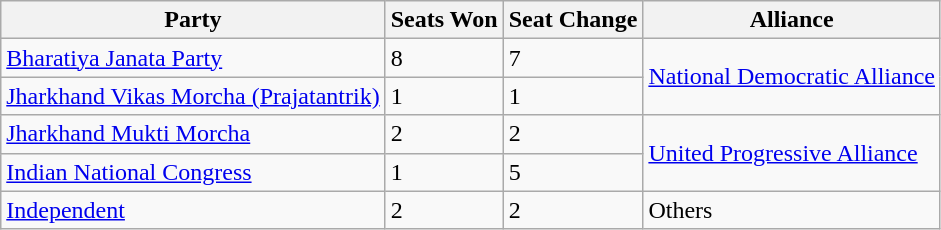<table class="wikitable">
<tr>
<th>Party</th>
<th>Seats Won</th>
<th>Seat Change</th>
<th>Alliance</th>
</tr>
<tr>
<td><a href='#'>Bharatiya Janata Party</a></td>
<td>8</td>
<td>7</td>
<td rowspan="2"><a href='#'>National Democratic Alliance</a></td>
</tr>
<tr>
<td><a href='#'>Jharkhand Vikas Morcha (Prajatantrik)</a></td>
<td>1</td>
<td>1</td>
</tr>
<tr>
<td><a href='#'>Jharkhand Mukti Morcha</a></td>
<td>2</td>
<td>2</td>
<td rowspan="2"><a href='#'>United Progressive Alliance</a></td>
</tr>
<tr>
<td><a href='#'>Indian National Congress</a></td>
<td>1</td>
<td>5</td>
</tr>
<tr>
<td><a href='#'>Independent</a></td>
<td>2</td>
<td>2</td>
<td>Others</td>
</tr>
</table>
